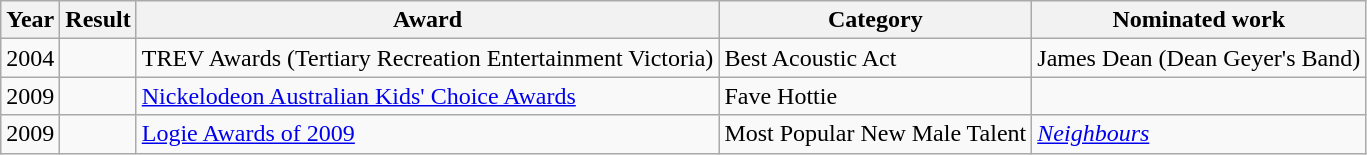<table class="wikitable">
<tr>
<th>Year</th>
<th>Result</th>
<th>Award</th>
<th>Category</th>
<th>Nominated work</th>
</tr>
<tr>
<td rowspan=1>2004</td>
<td></td>
<td>TREV Awards (Tertiary Recreation Entertainment Victoria)</td>
<td>Best Acoustic Act</td>
<td>James Dean (Dean Geyer's Band)</td>
</tr>
<tr>
<td rowspan=1>2009</td>
<td></td>
<td><a href='#'>Nickelodeon Australian Kids' Choice Awards</a></td>
<td>Fave Hottie</td>
<td></td>
</tr>
<tr>
<td rowspan=1>2009</td>
<td></td>
<td><a href='#'>Logie Awards of 2009</a></td>
<td>Most Popular New Male Talent</td>
<td><em><a href='#'>Neighbours</a></em></td>
</tr>
</table>
